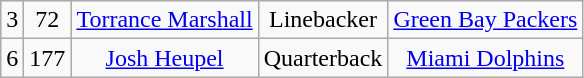<table class="wikitable" style="text-align:center">
<tr>
<td>3</td>
<td>72</td>
<td><a href='#'>Torrance Marshall</a></td>
<td>Linebacker</td>
<td><a href='#'>Green Bay Packers</a></td>
</tr>
<tr>
<td>6</td>
<td>177</td>
<td><a href='#'>Josh Heupel</a></td>
<td>Quarterback</td>
<td><a href='#'>Miami Dolphins</a></td>
</tr>
</table>
